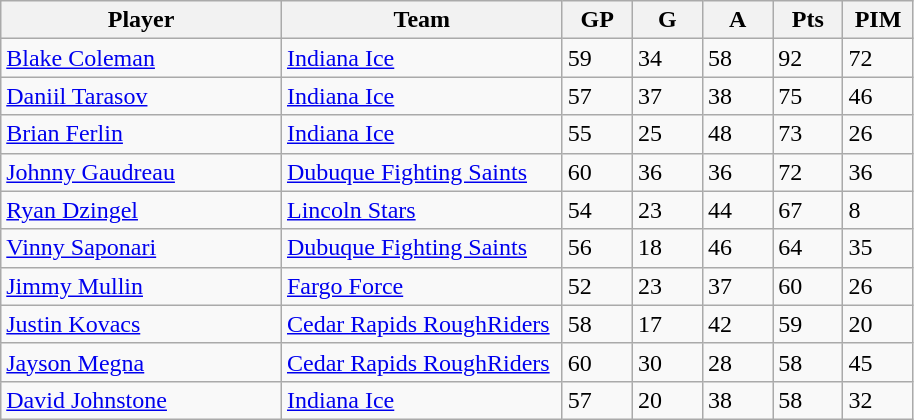<table class="wikitable">
<tr>
<th bgcolor="#DDDDFF" width="30%">Player</th>
<th bgcolor="#DDDDFF" width="30%">Team</th>
<th bgcolor="#DDDDFF" width="7.5%">GP</th>
<th bgcolor="#DDDDFF" width="7.5%">G</th>
<th bgcolor="#DDDDFF" width="7.5%">A</th>
<th bgcolor="#DDDDFF" width="7.5%">Pts</th>
<th bgcolor="#DDDDFF" width="7.5%">PIM</th>
</tr>
<tr>
<td><a href='#'>Blake Coleman</a></td>
<td><a href='#'>Indiana Ice</a></td>
<td>59</td>
<td>34</td>
<td>58</td>
<td>92</td>
<td>72</td>
</tr>
<tr>
<td><a href='#'>Daniil Tarasov</a></td>
<td><a href='#'>Indiana Ice</a></td>
<td>57</td>
<td>37</td>
<td>38</td>
<td>75</td>
<td>46</td>
</tr>
<tr>
<td><a href='#'>Brian Ferlin</a></td>
<td><a href='#'>Indiana Ice</a></td>
<td>55</td>
<td>25</td>
<td>48</td>
<td>73</td>
<td>26</td>
</tr>
<tr>
<td><a href='#'>Johnny Gaudreau</a></td>
<td><a href='#'>Dubuque Fighting Saints</a></td>
<td>60</td>
<td>36</td>
<td>36</td>
<td>72</td>
<td>36</td>
</tr>
<tr>
<td><a href='#'>Ryan Dzingel</a></td>
<td><a href='#'>Lincoln Stars</a></td>
<td>54</td>
<td>23</td>
<td>44</td>
<td>67</td>
<td>8</td>
</tr>
<tr>
<td><a href='#'>Vinny Saponari</a></td>
<td><a href='#'>Dubuque Fighting Saints</a></td>
<td>56</td>
<td>18</td>
<td>46</td>
<td>64</td>
<td>35</td>
</tr>
<tr>
<td><a href='#'>Jimmy Mullin</a></td>
<td><a href='#'>Fargo Force</a></td>
<td>52</td>
<td>23</td>
<td>37</td>
<td>60</td>
<td>26</td>
</tr>
<tr>
<td><a href='#'>Justin Kovacs</a></td>
<td><a href='#'>Cedar Rapids RoughRiders</a></td>
<td>58</td>
<td>17</td>
<td>42</td>
<td>59</td>
<td>20</td>
</tr>
<tr>
<td><a href='#'>Jayson Megna</a></td>
<td><a href='#'>Cedar Rapids RoughRiders</a></td>
<td>60</td>
<td>30</td>
<td>28</td>
<td>58</td>
<td>45</td>
</tr>
<tr>
<td><a href='#'>David Johnstone</a></td>
<td><a href='#'>Indiana Ice</a></td>
<td>57</td>
<td>20</td>
<td>38</td>
<td>58</td>
<td>32</td>
</tr>
</table>
